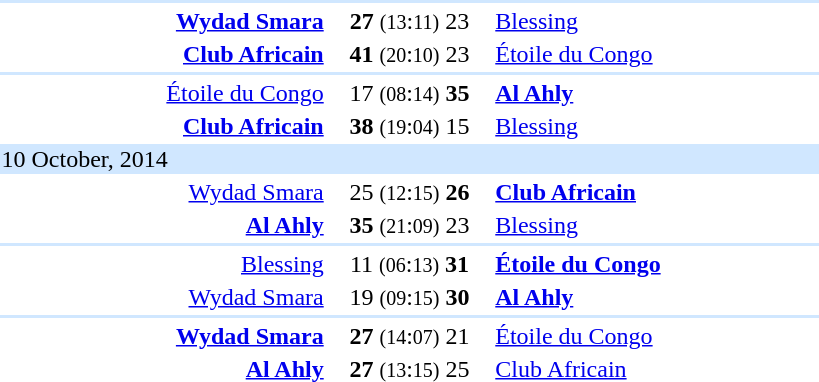<table style="text-align:center" width=550>
<tr>
<th width=30%></th>
<th width=15%></th>
<th width=30%></th>
</tr>
<tr align="left" bgcolor=#D0E7FF>
<td colspan=4></td>
</tr>
<tr>
<td align="right"><strong><a href='#'>Wydad Smara</a></strong> </td>
<td><strong>27</strong> <small>(13</small>:<small>11)</small> 23</td>
<td align=left> <a href='#'>Blessing</a></td>
</tr>
<tr>
<td align="right"><strong><a href='#'>Club Africain</a></strong> </td>
<td><strong>41</strong> <small>(20</small>:<small>10)</small> 23</td>
<td align=left> <a href='#'>Étoile du Congo</a></td>
</tr>
<tr align="left" bgcolor=#D0E7FF>
<td colspan=4></td>
</tr>
<tr>
<td align="right"><a href='#'>Étoile du Congo</a> </td>
<td>17 <small>(08</small>:<small>14)</small> <strong>35</strong></td>
<td align=left> <strong><a href='#'>Al Ahly</a></strong></td>
</tr>
<tr>
<td align="right"><strong><a href='#'>Club Africain</a></strong> </td>
<td><strong>38</strong> <small>(19</small>:<small>04)</small> 15</td>
<td align=left> <a href='#'>Blessing</a></td>
</tr>
<tr align="left" bgcolor=#D0E7FF>
<td colspan=4>10 October, 2014</td>
</tr>
<tr>
<td align="right"><a href='#'>Wydad Smara</a> </td>
<td>25 <small>(12</small>:<small>15)</small> <strong>26</strong></td>
<td align=left> <strong><a href='#'>Club Africain</a></strong></td>
</tr>
<tr>
<td align="right"><strong><a href='#'>Al Ahly</a></strong> </td>
<td><strong>35</strong> <small>(21</small>:<small>09)</small> 23</td>
<td align=left> <a href='#'>Blessing</a></td>
</tr>
<tr align="left" bgcolor=#D0E7FF>
<td colspan=4></td>
</tr>
<tr>
<td align="right"><a href='#'>Blessing</a> </td>
<td>11 <small>(06</small>:<small>13)</small> <strong>31</strong></td>
<td align=left> <strong><a href='#'>Étoile du Congo</a></strong></td>
</tr>
<tr>
<td align="right"><a href='#'>Wydad Smara</a> </td>
<td>19 <small>(09</small>:<small>15)</small> <strong>30</strong></td>
<td align=left> <strong><a href='#'>Al Ahly</a></strong></td>
</tr>
<tr align="left" bgcolor=#D0E7FF>
<td colspan=4></td>
</tr>
<tr>
<td align="right"><strong><a href='#'>Wydad Smara</a></strong> </td>
<td><strong>27</strong> <small>(14</small>:<small>07)</small> 21</td>
<td align=left> <a href='#'>Étoile du Congo</a></td>
</tr>
<tr>
<td align="right"><strong><a href='#'>Al Ahly</a></strong> </td>
<td><strong>27</strong> <small>(13</small>:<small>15)</small> 25</td>
<td align=left> <a href='#'>Club Africain</a></td>
</tr>
</table>
